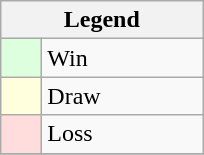<table class="wikitable" border="1">
<tr>
<th colspan="2">Legend</th>
</tr>
<tr>
<td style="background:#ddffdd;" width=20> </td>
<td width=100>Win</td>
</tr>
<tr>
<td style="background:#ffffdd"  width=20> </td>
<td width=100>Draw</td>
</tr>
<tr>
<td style="background:#ffdddd;" width=20> </td>
<td width=100>Loss</td>
</tr>
<tr>
</tr>
</table>
